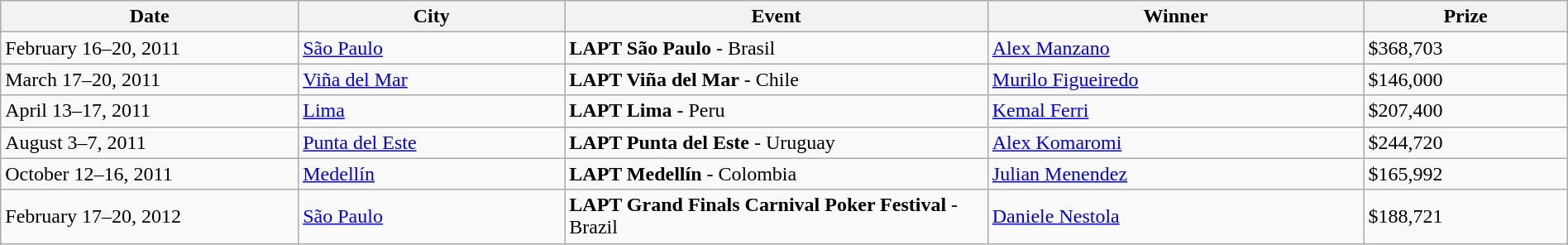<table class="wikitable" width="100%">
<tr>
<th width="19%">Date</th>
<th width="17%">City</th>
<th width="27%">Event</th>
<th width="24%">Winner</th>
<th width="13%">Prize</th>
</tr>
<tr>
<td>February 16–20, 2011</td>
<td> <a href='#'>São Paulo</a></td>
<td><strong>LAPT São Paulo</strong> - Brasil</td>
<td> <a href='#'>Alex Manzano</a></td>
<td>$368,703</td>
</tr>
<tr>
<td>March 17–20, 2011</td>
<td> <a href='#'>Viña del Mar</a></td>
<td><strong>LAPT Viña del Mar</strong> - Chile</td>
<td> <a href='#'>Murilo Figueiredo</a></td>
<td>$146,000</td>
</tr>
<tr>
<td>April 13–17, 2011</td>
<td> <a href='#'>Lima</a></td>
<td><strong>LAPT Lima</strong> - Peru</td>
<td> <a href='#'>Kemal Ferri</a></td>
<td>$207,400</td>
</tr>
<tr>
<td>August 3–7, 2011</td>
<td> <a href='#'>Punta del Este</a></td>
<td><strong>LAPT Punta del Este</strong> - Uruguay</td>
<td> <a href='#'>Alex Komaromi</a></td>
<td>$244,720</td>
</tr>
<tr>
<td>October 12–16, 2011</td>
<td> <a href='#'>Medellín</a></td>
<td><strong>LAPT Medellín</strong> - Colombia</td>
<td> <a href='#'>Julian Menendez</a></td>
<td>$165,992</td>
</tr>
<tr>
<td>February 17–20, 2012</td>
<td> <a href='#'>São Paulo</a></td>
<td><strong>LAPT Grand Finals Carnival Poker Festival</strong> - Brazil</td>
<td> <a href='#'>Daniele Nestola</a></td>
<td>$188,721</td>
</tr>
</table>
